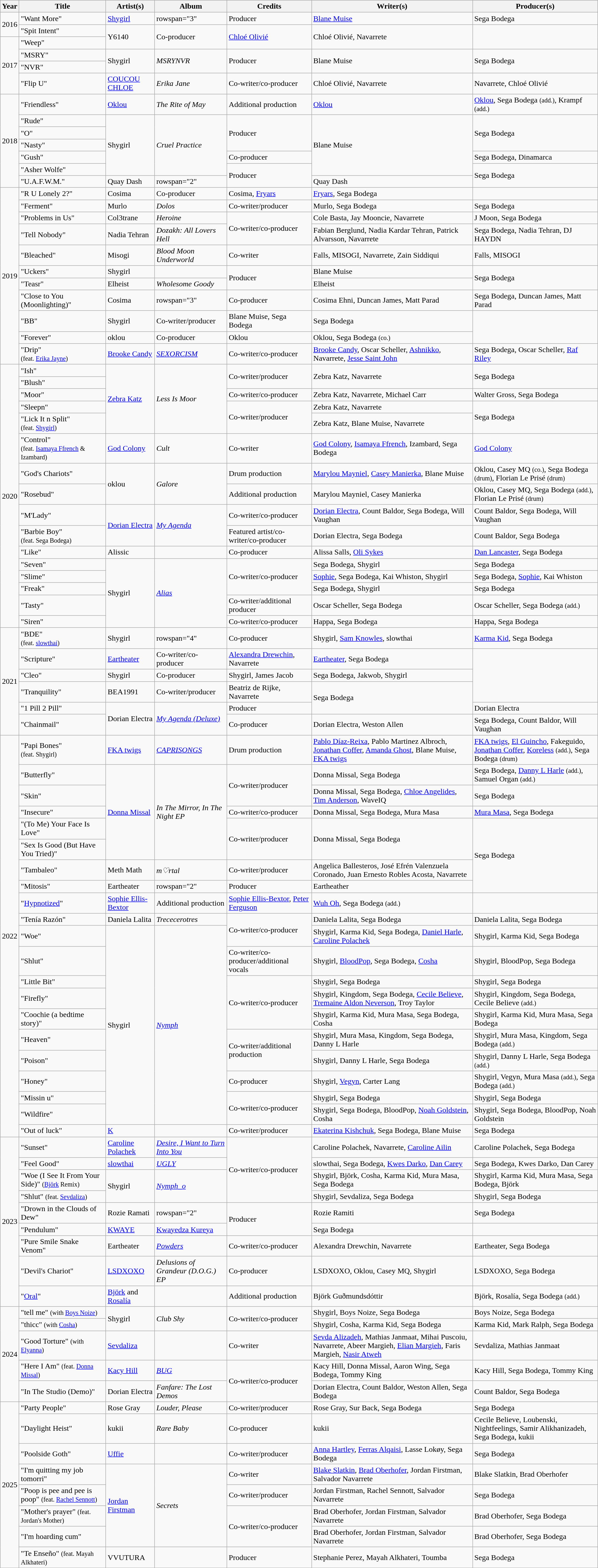<table class="wikitable sortable">
<tr>
<th>Year</th>
<th>Title</th>
<th>Artist(s)</th>
<th>Album</th>
<th>Credits</th>
<th>Writer(s)</th>
<th>Producer(s)</th>
</tr>
<tr>
<td rowspan="2">2016</td>
<td>"Want More"</td>
<td><a href='#'>Shygirl</a></td>
<td>rowspan="3" </td>
<td>Producer</td>
<td><a href='#'>Blane Muise</a></td>
<td>Sega Bodega</td>
</tr>
<tr>
<td>"Spit Intent"</td>
<td rowspan="2">Y6140</td>
<td rowspan="2">Co-producer</td>
<td rowspan="2"><a href='#'>Chloé Olivié</a></td>
<td rowspan="2">Chloé Olivié, Navarrete</td>
</tr>
<tr>
<td rowspan="4">2017</td>
<td>"Weep"</td>
</tr>
<tr>
<td>"MSRY"</td>
<td rowspan="2">Shygirl</td>
<td rowspan="2"><em>MSRYNVR</em></td>
<td rowspan="2">Producer</td>
<td rowspan="2">Blane Muise</td>
<td rowspan="2">Sega Bodega</td>
</tr>
<tr>
<td>"NVR"</td>
</tr>
<tr>
<td>"Flip U"</td>
<td><a href='#'>COUCOU CHLOE</a></td>
<td><em>Erika Jane</em></td>
<td>Co-writer/co-producer</td>
<td>Chloé Olivié, Navarrete</td>
<td>Navarrete, Chloé Olivié</td>
</tr>
<tr>
<td rowspan="7">2018</td>
<td>"Friendless"</td>
<td><a href='#'>Oklou</a></td>
<td><em>The Rite of May</em></td>
<td>Additional production</td>
<td><a href='#'>Oklou</a></td>
<td><a href='#'>Oklou</a>, Sega Bodega <small>(add.)</small>, Krampf <small>(add.)</small></td>
</tr>
<tr>
<td>"Rude"</td>
<td rowspan="5">Shygirl</td>
<td rowspan="5"><em>Cruel Practice</em></td>
<td rowspan="3">Producer</td>
<td rowspan="5">Blane Muise</td>
<td rowspan="3">Sega Bodega</td>
</tr>
<tr>
<td>"O"</td>
</tr>
<tr>
<td>"Nasty"</td>
</tr>
<tr>
<td>"Gush"</td>
<td>Co-producer</td>
<td>Sega Bodega, Dinamarca</td>
</tr>
<tr>
<td>"Asher Wolfe"</td>
<td rowspan="2">Producer</td>
<td rowspan="2">Sega Bodega</td>
</tr>
<tr>
<td>"U.A.F.W.M."</td>
<td>Quay Dash</td>
<td>rowspan="2" </td>
<td>Quay Dash</td>
</tr>
<tr>
<td rowspan="11">2019</td>
<td>"R U Lonely 2?"</td>
<td>Cosima</td>
<td>Co-producer</td>
<td>Cosima, <a href='#'>Fryars</a></td>
<td><a href='#'>Fryars</a>, Sega Bodega</td>
</tr>
<tr>
<td>"Ferment"</td>
<td>Murlo</td>
<td><em>Dolos</em></td>
<td>Co-writer/producer</td>
<td>Murlo, Sega Bodega</td>
<td>Sega Bodega</td>
</tr>
<tr>
<td>"Problems in Us"</td>
<td>Col3trane</td>
<td><em>Heroine</em></td>
<td rowspan="2">Co-writer/co-producer</td>
<td>Cole Basta, Jay Mooncie, Navarrete</td>
<td>J Moon, Sega Bodega</td>
</tr>
<tr>
<td>"Tell Nobody"</td>
<td>Nadia Tehran</td>
<td><em>Dozakh: All Lovers Hell</em></td>
<td>Fabian Berglund, Nadia Kardar Tehran, Patrick Alvarsson, Navarrete</td>
<td>Sega Bodega, Nadia Tehran, DJ HAYDN</td>
</tr>
<tr>
<td>"Bleached"</td>
<td>Misogi</td>
<td><em>Blood Moon Underworld</em></td>
<td>Co-writer</td>
<td>Falls, MISOGI, Navarrete, Zain Siddiqui</td>
<td>Falls, MISOGI</td>
</tr>
<tr>
<td>"Uckers"</td>
<td>Shygirl</td>
<td></td>
<td rowspan="2">Producer</td>
<td>Blane Muise</td>
<td rowspan="2">Sega Bodega</td>
</tr>
<tr>
<td>"Teasr"</td>
<td>Elheist</td>
<td><em>Wholesome Goody</em></td>
<td>Elheist</td>
</tr>
<tr>
<td>"Close to You (Moonlighting)"</td>
<td>Cosima</td>
<td>rowspan="3" </td>
<td>Co-producer</td>
<td>Cosima Ehni, Duncan James, Matt Parad</td>
<td>Sega Bodega, Duncan James, Matt Parad</td>
</tr>
<tr>
<td>"BB"</td>
<td>Shygirl</td>
<td>Co-writer/producer</td>
<td>Blane Muise, Sega Bodega</td>
<td>Sega Bodega</td>
</tr>
<tr>
<td>"Forever"</td>
<td>oklou</td>
<td>Co-producer</td>
<td>Oklou</td>
<td>Oklou, Sega Bodega <small>(co.)</small></td>
</tr>
<tr>
<td>"Drip"<br><small>(feat. <a href='#'>Erika Jayne</a>)</small></td>
<td><a href='#'>Brooke Candy</a></td>
<td><em><a href='#'>SEXORCISM</a></em></td>
<td>Co-writer/co-producer</td>
<td><a href='#'>Brooke Candy</a>, Oscar Scheller, <a href='#'>Ashnikko</a>, Navarrete, <a href='#'>Jesse Saint John</a></td>
<td>Sega Bodega, Oscar Scheller, <a href='#'>Raf Riley</a></td>
</tr>
<tr>
<td rowspan="16">2020</td>
<td>"Ish"</td>
<td rowspan="5"><a href='#'>Zebra Katz</a></td>
<td rowspan="5"><em>Less Is Moor</em></td>
<td rowspan="2">Co-writer/producer</td>
<td rowspan="2">Zebra Katz, Navarrete</td>
<td rowspan="2">Sega Bodega</td>
</tr>
<tr>
<td>"Blush"</td>
</tr>
<tr>
<td>"Moor"</td>
<td>Co-writer/co-producer</td>
<td>Zebra Katz, Navarrete, Michael Carr</td>
<td>Walter Gross, Sega Bodega</td>
</tr>
<tr>
<td>"Sleepn"</td>
<td rowspan="2">Co-writer/producer</td>
<td>Zebra Katz, Navarrete</td>
<td rowspan="2">Sega Bodega</td>
</tr>
<tr>
<td>"Lick It n Split"<br><small>(feat. <a href='#'>Shygirl</a>)</small></td>
<td>Zebra Katz, Blane Muise, Navarrete</td>
</tr>
<tr>
<td>"Control"<br><small>(feat. <a href='#'>Isamaya Ffrench</a> & Izambard)</small></td>
<td><a href='#'>God Colony</a></td>
<td><em>Cult</em></td>
<td>Co-writer</td>
<td><a href='#'>God Colony</a>, <a href='#'>Isamaya Ffrench</a>, Izambard, Sega Bodega</td>
<td><a href='#'>God Colony</a></td>
</tr>
<tr>
<td>"God's Chariots"</td>
<td rowspan="2">oklou</td>
<td rowspan="2"><em>Galore</em></td>
<td>Drum production</td>
<td><a href='#'>Marylou Mayniel</a>, <a href='#'>Casey Manierka</a>, Blane Muise</td>
<td>Oklou, Casey MQ <small>(co.)</small>, Sega Bodega <small>(drum)</small>, Florian Le Prisé <small>(drum)</small></td>
</tr>
<tr>
<td>"Rosebud"</td>
<td>Additional production</td>
<td>Marylou Mayniel, Casey Manierka</td>
<td>Oklou, Casey MQ, Sega Bodega <small>(add.)</small>, Florian Le Prisé <small>(drum)</small></td>
</tr>
<tr>
<td>"M'Lady"</td>
<td rowspan="2"><a href='#'>Dorian Electra</a></td>
<td rowspan="2"><em><a href='#'>My Agenda</a></em></td>
<td>Co-writer/co-producer</td>
<td><a href='#'>Dorian Electra</a>, Count Baldor, Sega Bodega, Will Vaughan</td>
<td>Count Baldor, Sega Bodega, Will Vaughan</td>
</tr>
<tr>
<td>"Barbie Boy"<br><small>(feat. Sega Bodega)</small></td>
<td>Featured artist/co-writer/co-producer</td>
<td>Dorian Electra, Sega Bodega</td>
<td>Count Baldor, Sega Bodega</td>
</tr>
<tr>
<td>"Like"</td>
<td>Alissic</td>
<td></td>
<td>Co-producer</td>
<td>Alissa Salls, <a href='#'>Oli Sykes</a></td>
<td><a href='#'>Dan Lancaster</a>, Sega Bodega</td>
</tr>
<tr>
<td>"Seven"</td>
<td rowspan="5">Shygirl</td>
<td rowspan="5"><em><a href='#'>Alias</a></em></td>
<td rowspan="3">Co-writer/co-producer</td>
<td>Sega Bodega, Shygirl</td>
<td>Sega Bodega</td>
</tr>
<tr>
<td>"Slime"</td>
<td><a href='#'>Sophie</a>, Sega Bodega, Kai Whiston, Shygirl</td>
<td>Sega Bodega, <a href='#'>Sophie</a>, Kai Whiston</td>
</tr>
<tr>
<td>"Freak"</td>
<td>Sega Bodega, Shygirl</td>
<td>Sega Bodega</td>
</tr>
<tr>
<td>"Tasty"</td>
<td>Co-writer/additional producer</td>
<td>Oscar Scheller, Sega Bodega</td>
<td>Oscar Scheller, Sega Bodega <small>(add.)</small></td>
</tr>
<tr>
<td>"Siren"</td>
<td>Co-writer/co-producer</td>
<td>Happa, Sega Bodega</td>
<td>Happa, Sega Bodega</td>
</tr>
<tr>
<td rowspan="6">2021</td>
<td>"BDE"<br><small>(feat. <a href='#'>slowthai</a>)</small></td>
<td>Shygirl</td>
<td>rowspan="4" </td>
<td>Co-producer</td>
<td>Shygirl, <a href='#'>Sam Knowles</a>, slowthai</td>
<td><a href='#'>Karma Kid</a>, Sega Bodega</td>
</tr>
<tr>
<td>"Scripture"</td>
<td><a href='#'>Eartheater</a></td>
<td>Co-writer/co-producer</td>
<td><a href='#'>Alexandra Drewchin</a>, Navarrete</td>
<td><a href='#'>Eartheater</a>, Sega Bodega</td>
</tr>
<tr>
<td>"Cleo"</td>
<td>Shygirl</td>
<td>Co-producer</td>
<td>Shygirl, James Jacob</td>
<td>Sega Bodega, Jakwob, Shygirl</td>
</tr>
<tr>
<td>"Tranquility"</td>
<td>BEA1991</td>
<td>Co-writer/producer</td>
<td>Beatriz de Rijke, Navarrete</td>
<td rowspan="2">Sega Bodega</td>
</tr>
<tr>
<td>"1 Pill 2 Pill"</td>
<td rowspan="2">Dorian Electra</td>
<td rowspan="2"><em><a href='#'>My Agenda (Deluxe)</a></em></td>
<td>Producer</td>
<td>Dorian Electra</td>
</tr>
<tr>
<td>"Chainmail"</td>
<td>Co-producer</td>
<td>Dorian Electra, Weston Allen</td>
<td>Sega Bodega, Count Baldor, Will Vaughan</td>
</tr>
<tr>
<td rowspan="21">2022</td>
<td>"Papi Bones"<br><small>(feat. Shygirl)</small></td>
<td><a href='#'>FKA twigs</a></td>
<td><em><a href='#'>CAPRISONGS</a></em></td>
<td>Drum production</td>
<td><a href='#'>Pablo Díaz-Reixa</a>, Pablo Martinez Albroch, <a href='#'>Jonathan Coffer</a>, <a href='#'>Amanda Ghost</a>, Blane Muise, <a href='#'>FKA twigs</a></td>
<td><a href='#'>FKA twigs</a>, <a href='#'>El Guincho</a>, Fakeguido, <a href='#'>Jonathan Coffer</a>, <a href='#'>Koreless</a> <small>(add.)</small>, Sega Bodega <small>(drum)</small></td>
</tr>
<tr>
<td>"Butterfly"</td>
<td rowspan="5"><a href='#'>Donna Missal</a></td>
<td rowspan="5"><em>In The Mirror, In The Night EP</em></td>
<td rowspan="2">Co-writer/producer</td>
<td>Donna Missal, Sega Bodega</td>
<td>Sega Bodega, <a href='#'>Danny L Harle</a> <small>(add.)</small>, Samuel Organ <small>(add.)</small></td>
</tr>
<tr>
<td>"Skin"</td>
<td>Donna Missal, Sega Bodega, <a href='#'>Chloe Angelides</a>, <a href='#'>Tim Anderson</a>, WaveIQ</td>
<td>Sega Bodega</td>
</tr>
<tr>
<td>"Insecure"</td>
<td>Co-writer/co-producer</td>
<td>Donna Missal, Sega Bodega, Mura Masa</td>
<td><a href='#'>Mura Masa</a>, Sega Bodega</td>
</tr>
<tr>
<td>"(To Me) Your Face Is Love"</td>
<td rowspan="2">Co-writer/producer</td>
<td rowspan="2">Donna Missal, Sega Bodega</td>
<td rowspan="4">Sega Bodega</td>
</tr>
<tr>
<td>"Sex Is Good (But Have You Tried)"</td>
</tr>
<tr>
<td>"Tambaleo"</td>
<td>Meth Math</td>
<td><em>m♡rtal</em></td>
<td>Co-writer/producer</td>
<td>Angelica Ballesteros, José Efrén Valenzuela Coronado, Juan Ernesto Robles Acosta, Navarrete</td>
</tr>
<tr>
<td>"Mitosis"</td>
<td>Eartheater</td>
<td>rowspan="2" </td>
<td>Producer</td>
<td>Eartheather</td>
</tr>
<tr>
<td>"<a href='#'>Hypnotized</a>"</td>
<td><a href='#'>Sophie Ellis-Bextor</a></td>
<td>Additional production</td>
<td><a href='#'>Sophie Ellis-Bextor</a>, <a href='#'>Peter Ferguson</a></td>
<td><a href='#'>Wuh Oh</a>, Sega Bodega <small>(add.)</small></td>
</tr>
<tr>
<td>"Tenía Razón"</td>
<td>Daniela Lalita</td>
<td><em>Trececerotres</em></td>
<td rowspan="2">Co-writer/co-producer</td>
<td>Daniela Lalita, Sega Bodega</td>
<td>Daniela Lalita, Sega Bodega</td>
</tr>
<tr>
<td>"Woe"</td>
<td rowspan="10">Shygirl</td>
<td rowspan="10"><em><a href='#'>Nymph</a></em></td>
<td>Shygirl, Karma Kid, Sega Bodega, <a href='#'>Daniel Harle</a>, <a href='#'>Caroline Polachek</a></td>
<td>Shygirl, Karma Kid, Sega Bodega</td>
</tr>
<tr>
<td>"Shlut"</td>
<td>Co-writer/co-producer/additional vocals</td>
<td>Shygirl, <a href='#'>BloodPop</a>, Sega Bodega, <a href='#'>Cosha</a></td>
<td>Shygirl, BloodPop, Sega Bodega</td>
</tr>
<tr>
<td>"Little Bit"</td>
<td rowspan="3">Co-writer/co-producer</td>
<td>Shygirl, Sega Bodega</td>
<td>Shygirl, Sega Bodega</td>
</tr>
<tr>
<td>"Firefly"</td>
<td>Shygirl, Kingdom, Sega Bodega, <a href='#'>Cecile Believe</a>, <a href='#'>Tremaine Aldon Neverson</a>, Troy Taylor</td>
<td>Shygirl, Kingdom, Sega Bodega, Cecile Believe <small>(add.)</small></td>
</tr>
<tr>
<td>"Coochie (a bedtime story)"</td>
<td>Shygirl, Karma Kid, Mura Masa, Sega Bodega, Cosha</td>
<td>Shygirl, Karma Kid, Mura Masa, Sega Bodega</td>
</tr>
<tr>
<td>"Heaven"</td>
<td rowspan="2">Co-writer/additional production</td>
<td>Shygirl, Mura Masa, Kingdom, Sega Bodega, Danny L Harle</td>
<td>Shygirl, Mura Masa, Kingdom, Sega Bodega <small>(add.)</small></td>
</tr>
<tr>
<td>"Poison"</td>
<td>Shygirl, Danny L Harle, Sega Bodega</td>
<td>Shygirl, Danny L Harle, Sega Bodega <small>(add.)</small></td>
</tr>
<tr>
<td>"Honey"</td>
<td>Co-producer</td>
<td>Shygirl, <a href='#'>Vegyn</a>, Carter Lang</td>
<td>Shygirl, Vegyn, Mura Masa <small>(add.)</small>, Sega Bodega <small>(add.)</small></td>
</tr>
<tr>
<td>"Missin u"</td>
<td rowspan="2">Co-writer/co-producer</td>
<td>Shygirl, Sega Bodega</td>
<td>Shygirl, Sega Bodega</td>
</tr>
<tr>
<td>"Wildfire"</td>
<td>Shygirl, Sega Bodega, BloodPop, <a href='#'>Noah Goldstein</a>, Cosha</td>
<td>Shygirl, Sega Bodega, BloodPop, Noah Goldstein</td>
</tr>
<tr>
<td>"Out of luck"</td>
<td><a href='#'>K</a></td>
<td></td>
<td>Co-writer/producer</td>
<td><a href='#'>Ekaterina Kishchuk</a>, Sega Bodega, Blane Muise</td>
<td>Sega Bodega</td>
</tr>
<tr>
<td rowspan="9">2023</td>
<td>"Sunset"</td>
<td><a href='#'>Caroline Polachek</a></td>
<td><em><a href='#'>Desire, I Want to Turn Into You</a></em></td>
<td rowspan="4">Co-writer/co-producer</td>
<td>Caroline Polachek, Navarrete, <a href='#'>Caroline Ailin</a></td>
<td>Caroline Polachek, Sega Bodega</td>
</tr>
<tr>
<td>"Feel Good"</td>
<td><a href='#'>slowthai</a></td>
<td><em><a href='#'>UGLY</a></em></td>
<td>slowthai, Sega Bodega, <a href='#'>Kwes Darko</a>, <a href='#'>Dan Carey</a></td>
<td>Sega Bodega, Kwes Darko, Dan Carey</td>
</tr>
<tr>
<td>"Woe (I See It From Your Side)" <small>(<a href='#'>Björk</a> Remix)</small></td>
<td rowspan="2">Shygirl</td>
<td rowspan="2"><em><a href='#'>Nymph_o</a></em></td>
<td>Shygirl, Björk, Cosha, Karma Kid, Mura Masa, Sega Bodega</td>
<td>Shygirl, Karma Kid, Mura Masa, Sega Bodega, Björk</td>
</tr>
<tr>
<td>"Shlut" <small>(feat. <a href='#'>Sevdaliza</a>)</small></td>
<td>Shygirl, Sevdaliza, Sega Bodega</td>
<td>Shygirl, Sega Bodega</td>
</tr>
<tr>
<td>"Drown in the Clouds of Dew"</td>
<td>Rozie Ramati</td>
<td>rowspan="2" </td>
<td rowspan="2">Producer</td>
<td>Rozie Ramiti</td>
<td>Sega Bodega</td>
</tr>
<tr>
<td>"Pendulum"</td>
<td><a href='#'>KWAYE</a></td>
<td><a href='#'>Kwayedza Kureya</a></td>
<td>Sega Bodega</td>
</tr>
<tr>
<td>"Pure Smile Snake Venom"</td>
<td>Eartheater</td>
<td><em><a href='#'>Powders</a></em></td>
<td>Co-writer/co-producer</td>
<td>Alexandra Drewchin, Navarrete</td>
<td>Eartheater, Sega Bodega</td>
</tr>
<tr>
<td>"Devil's Chariot"</td>
<td><a href='#'>LSDXOXO</a></td>
<td><em>Delusions of Grandeur (D.O.G.) EP</em></td>
<td>Co-producer</td>
<td>LSDXOXO, Oklou, Casey MQ, Shygirl</td>
<td>LSDXOXO, Sega Bodega</td>
</tr>
<tr>
<td>"<a href='#'>Oral</a>"</td>
<td><a href='#'>Björk</a> and <a href='#'>Rosalía</a></td>
<td></td>
<td>Additional production</td>
<td>Björk Guðmundsdóttir</td>
<td>Björk, Rosalía, Sega Bodega <small>(add.)</small></td>
</tr>
<tr>
<td rowspan="5">2024</td>
<td>"tell me" <small>(with <a href='#'>Boys Noize</a>)</small></td>
<td rowspan="2">Shygirl</td>
<td rowspan="2"><em>Club Shy</em></td>
<td rowspan="2">Co-writer/co-producer</td>
<td>Shygirl, Boys Noize, Sega Bodega</td>
<td>Boys Noize, Sega Bodega</td>
</tr>
<tr>
<td>"thicc" <small>(with <a href='#'>Cosha</a>)</small></td>
<td>Shygirl, Cosha, Karma Kid, Sega Bodega</td>
<td>Karma Kid, Mark Ralph, Sega Bodega</td>
</tr>
<tr>
<td>"Good Torture" <small>(with <a href='#'>Elyanna</a>)</small></td>
<td><a href='#'>Sevdaliza</a></td>
<td></td>
<td>Co-writer</td>
<td><a href='#'>Sevda Alizadeh</a>, Mathias Janmaat, Mihai Puscoiu, Navarrete, Abeer Margieh, <a href='#'>Elian Margieh</a>, Faris Margieh, <a href='#'>Nasir Atweh</a></td>
<td>Sevdaliza, Mathias Janmaat</td>
</tr>
<tr>
<td>"Here I Am" <small>(feat. <a href='#'>Donna Missal</a>)</small></td>
<td><a href='#'>Kacy Hill</a></td>
<td><em><a href='#'>BUG</a></em></td>
<td rowspan="2">Co-writer/co-producer</td>
<td>Kacy Hill, Donna Missal, Aaron Wing, Sega Bodega, Tommy King</td>
<td>Kacy Hill, Sega Bodega, Tommy King</td>
</tr>
<tr>
<td>"In The Studio (Demo)"</td>
<td>Dorian Electra</td>
<td><em>Fanfare: The Lost Demos</em></td>
<td>Dorian Electra, Count Baldor, Weston Allen, Sega Bodega</td>
<td>Count Baldor, Sega Bodega</td>
</tr>
<tr>
<td rowspan="8">2025</td>
<td>"Party People"</td>
<td>Rose Gray</td>
<td><em>Louder, Please</em></td>
<td>Co-writer/producer</td>
<td>Rose Gray, Sur Back, Sega Bodega</td>
<td>Sega Bodega</td>
</tr>
<tr>
<td>"Daylight Heist"</td>
<td>kukii</td>
<td><em>Rare Baby</em></td>
<td>Co-producer</td>
<td>kukii</td>
<td>Cecile Believe, Loubenski, Nightfeelings, Samir Alikhanizadeh, Sega Bodega, kukii</td>
</tr>
<tr>
<td>"Poolside Goth"</td>
<td><a href='#'>Uffie</a></td>
<td></td>
<td>Co-writer/producer</td>
<td><a href='#'>Anna Hartley</a>, <a href='#'>Ferras Alqaisi</a>, Lasse Lokøy, Sega Bodega</td>
<td>Sega Bodega</td>
</tr>
<tr>
<td>"I'm quitting my job tomorri"</td>
<td rowspan="4"><a href='#'>Jordan Firstman</a></td>
<td rowspan="4"><em>Secrets</em></td>
<td>Co-writer</td>
<td><a href='#'>Blake Slatkin</a>, <a href='#'>Brad Oberhofer</a>, Jordan Firstman, Salvador Navarrete</td>
<td>Blake Slatkin, Brad Oberhofer</td>
</tr>
<tr>
<td>"Poop is pee and pee is poop" <small>(feat. <a href='#'>Rachel Sennott</a>)</small></td>
<td>Co-writer/producer</td>
<td>Jordan Firstman, Rachel Sennott, Salvador Navarrete</td>
<td>Sega Bodega</td>
</tr>
<tr>
<td>"Mother's prayer" <small>(feat. Jordan's Mother)</small></td>
<td rowspan="2">Co-writer/co-producer</td>
<td>Brad Oberhofer, Jordan Firstman, Salvador Navarrete</td>
<td>Brad Oberhofer, Sega Bodega</td>
</tr>
<tr>
<td>"I'm hoarding cum"</td>
<td>Brad Oberhofer, Jordan Firstman, Salvador Navarrete</td>
<td>Brad Oberhofer, Sega Bodega</td>
</tr>
<tr>
<td>"Te Enseño" <small>(feat. Mayah Alkhateri)</small></td>
<td>VVUTURA</td>
<td></td>
<td>Producer</td>
<td>Stephanie Perez, Mayah Alkhateri, Toumba</td>
<td>Sega Bodega</td>
</tr>
</table>
